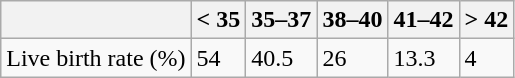<table class="wikitable">
<tr>
<th></th>
<th>< 35</th>
<th>35–37</th>
<th>38–40</th>
<th>41–42</th>
<th>> 42</th>
</tr>
<tr>
<td>Live birth rate (%)</td>
<td>54</td>
<td>40.5</td>
<td>26</td>
<td>13.3</td>
<td>4</td>
</tr>
</table>
